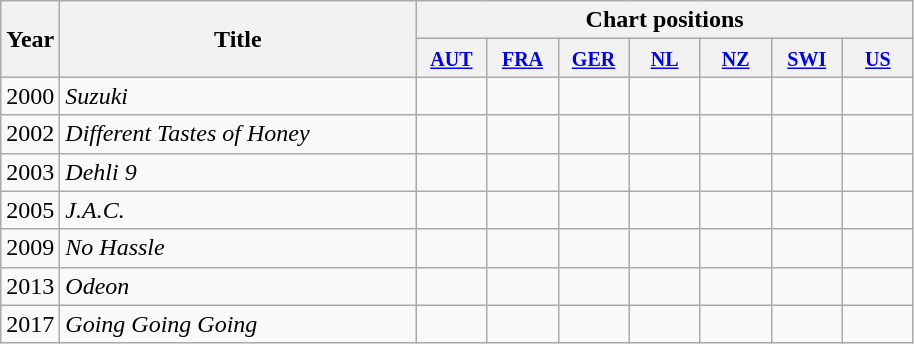<table class="wikitable">
<tr>
<th width="20" rowspan="2">Year</th>
<th width="230" rowspan="2">Title</th>
<th colspan="7">Chart positions</th>
</tr>
<tr>
<th width="40"><small><a href='#'>AUT</a></small></th>
<th width="40"><small><a href='#'>FRA</a></small></th>
<th width="40"><small><a href='#'>GER</a></small></th>
<th width="40"><small><a href='#'>NL</a></small></th>
<th width="40"><small><a href='#'>NZ</a></small></th>
<th width="40"><small><a href='#'>SWI</a></small></th>
<th width="40"><small><a href='#'>US</a></small></th>
</tr>
<tr>
<td>2000</td>
<td><em>Suzuki</em></td>
<td></td>
<td></td>
<td></td>
<td></td>
<td></td>
<td></td>
<td></td>
</tr>
<tr>
<td>2002</td>
<td><em>Different Tastes of Honey</em></td>
<td></td>
<td></td>
<td></td>
<td></td>
<td></td>
<td></td>
<td></td>
</tr>
<tr>
<td>2003</td>
<td><em>Dehli 9</em></td>
<td></td>
<td></td>
<td></td>
<td></td>
<td></td>
<td></td>
<td></td>
</tr>
<tr>
<td>2005</td>
<td><em>J.A.C.</em></td>
<td></td>
<td></td>
<td></td>
<td></td>
<td></td>
<td></td>
<td></td>
</tr>
<tr>
<td>2009</td>
<td><em>No Hassle</em></td>
<td></td>
<td></td>
<td></td>
<td></td>
<td></td>
<td></td>
<td></td>
</tr>
<tr>
<td>2013</td>
<td><em>Odeon</em></td>
<td></td>
<td></td>
<td></td>
<td></td>
<td></td>
<td></td>
<td></td>
</tr>
<tr>
<td>2017</td>
<td><em>Going Going Going</em></td>
<td></td>
<td></td>
<td></td>
<td></td>
<td></td>
<td></td>
<td></td>
</tr>
</table>
